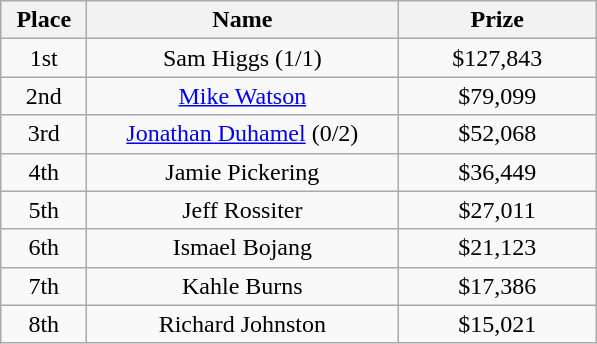<table class="wikitable">
<tr>
<th width="50">Place</th>
<th width="200">Name</th>
<th width="125">Prize</th>
</tr>
<tr>
<td align = "center">1st</td>
<td align = "center">Sam Higgs (1/1)</td>
<td align = "center">$127,843</td>
</tr>
<tr>
<td align = "center">2nd</td>
<td align = "center"><a href='#'>Mike Watson</a></td>
<td align = "center">$79,099</td>
</tr>
<tr>
<td align = "center">3rd</td>
<td align = "center"><a href='#'>Jonathan Duhamel</a> (0/2)</td>
<td align = "center">$52,068</td>
</tr>
<tr>
<td align = "center">4th</td>
<td align = "center">Jamie Pickering</td>
<td align = "center">$36,449</td>
</tr>
<tr>
<td align = "center">5th</td>
<td align = "center">Jeff Rossiter</td>
<td align = "center">$27,011</td>
</tr>
<tr>
<td align = "center">6th</td>
<td align = "center">Ismael Bojang</td>
<td align = "center">$21,123</td>
</tr>
<tr>
<td align = "center">7th</td>
<td align = "center">Kahle Burns</td>
<td align = "center">$17,386</td>
</tr>
<tr>
<td align = "center">8th</td>
<td align = "center">Richard Johnston</td>
<td align = "center">$15,021</td>
</tr>
</table>
